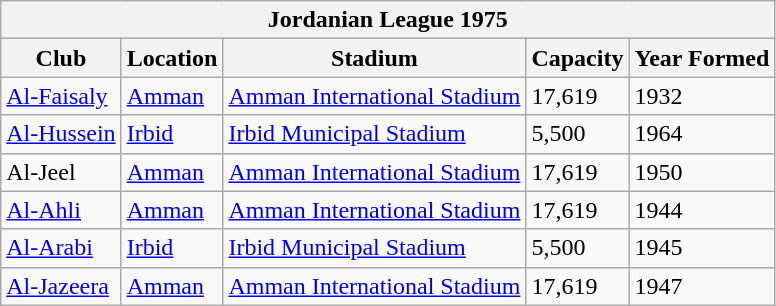<table class="wikitable">
<tr>
<th colspan="5">Jordanian  League 1975</th>
</tr>
<tr>
<th>Club</th>
<th>Location</th>
<th>Stadium</th>
<th>Capacity</th>
<th>Year Formed</th>
</tr>
<tr style="vertical-align:top;">
<td><a href='#'>Al-Faisaly</a></td>
<td><a href='#'>Amman</a></td>
<td><a href='#'>Amman International Stadium</a></td>
<td>17,619</td>
<td>1932</td>
</tr>
<tr style="vertical-align:top;">
<td><a href='#'>Al-Hussein</a></td>
<td><a href='#'>Irbid</a></td>
<td><a href='#'>Irbid Municipal Stadium</a></td>
<td>5,500</td>
<td>1964</td>
</tr>
<tr style="vertical-align:top;">
<td>Al-Jeel</td>
<td><a href='#'>Amman</a></td>
<td><a href='#'>Amman International Stadium</a></td>
<td>17,619</td>
<td>1950</td>
</tr>
<tr style="vertical-align:top;">
<td><a href='#'>Al-Ahli</a></td>
<td><a href='#'>Amman</a></td>
<td><a href='#'>Amman International Stadium</a></td>
<td>17,619</td>
<td>1944</td>
</tr>
<tr style="vertical-align:top;">
<td><a href='#'>Al-Arabi</a></td>
<td><a href='#'>Irbid</a></td>
<td><a href='#'>Irbid Municipal Stadium</a></td>
<td>5,500</td>
<td>1945</td>
</tr>
<tr style="vertical-align:top;">
<td><a href='#'>Al-Jazeera</a></td>
<td><a href='#'>Amman</a></td>
<td><a href='#'>Amman International Stadium</a></td>
<td>17,619</td>
<td>1947</td>
</tr>
</table>
